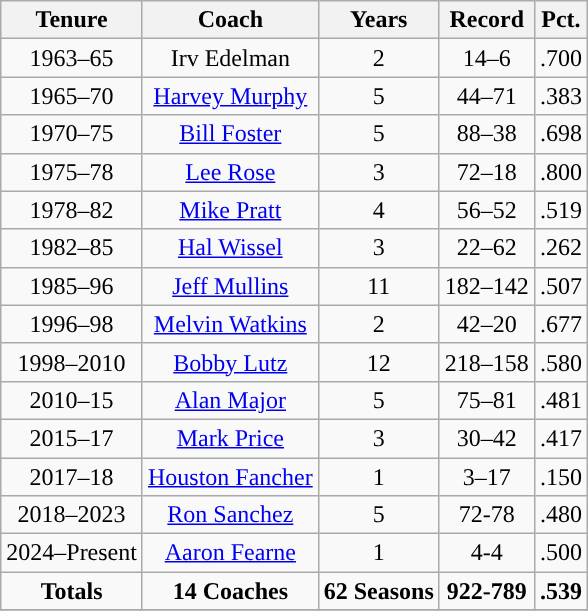<table class="wikitable" style="text-align:center">
<tr>
<th>Tenure</th>
<th>Coach</th>
<th>Years</th>
<th>Record</th>
<th>Pct.</th>
</tr>
<tr>
<td>1963–65</td>
<td>Irv Edelman</td>
<td>2</td>
<td>14–6</td>
<td>.700</td>
</tr>
<tr>
<td>1965–70</td>
<td><a href='#'>Harvey Murphy</a></td>
<td>5</td>
<td>44–71</td>
<td>.383</td>
</tr>
<tr>
<td>1970–75</td>
<td><a href='#'>Bill Foster</a></td>
<td>5</td>
<td>88–38</td>
<td>.698</td>
</tr>
<tr>
<td>1975–78</td>
<td><a href='#'>Lee Rose</a></td>
<td>3</td>
<td>72–18</td>
<td>.800</td>
</tr>
<tr>
<td>1978–82</td>
<td><a href='#'>Mike Pratt</a></td>
<td>4</td>
<td>56–52</td>
<td>.519</td>
</tr>
<tr>
<td>1982–85</td>
<td><a href='#'>Hal Wissel</a></td>
<td>3</td>
<td>22–62</td>
<td>.262</td>
</tr>
<tr>
<td>1985–96</td>
<td><a href='#'>Jeff Mullins</a></td>
<td>11</td>
<td>182–142</td>
<td>.507</td>
</tr>
<tr>
<td>1996–98</td>
<td><a href='#'>Melvin Watkins</a></td>
<td>2</td>
<td>42–20</td>
<td>.677</td>
</tr>
<tr>
<td>1998–2010</td>
<td><a href='#'>Bobby Lutz</a></td>
<td>12</td>
<td>218–158</td>
<td>.580</td>
</tr>
<tr>
<td>2010–15</td>
<td><a href='#'>Alan Major</a></td>
<td>5</td>
<td>75–81</td>
<td>.481</td>
</tr>
<tr>
<td>2015–17</td>
<td><a href='#'>Mark Price</a></td>
<td>3</td>
<td>30–42</td>
<td>.417</td>
</tr>
<tr>
<td>2017–18</td>
<td><a href='#'>Houston Fancher</a></td>
<td>1</td>
<td>3–17</td>
<td>.150</td>
</tr>
<tr>
<td>2018–2023</td>
<td><a href='#'>Ron Sanchez</a></td>
<td>5</td>
<td>72-78</td>
<td>.480</td>
</tr>
<tr>
<td>2024–Present</td>
<td><a href='#'>Aaron Fearne</a></td>
<td>1</td>
<td>4-4</td>
<td>.500</td>
</tr>
<tr style="font-weight:bold; ">
<td>Totals</td>
<td>14 Coaches</td>
<td>62 Seasons</td>
<td>922-789</td>
<td>.539</td>
</tr>
<tr>
</tr>
</table>
